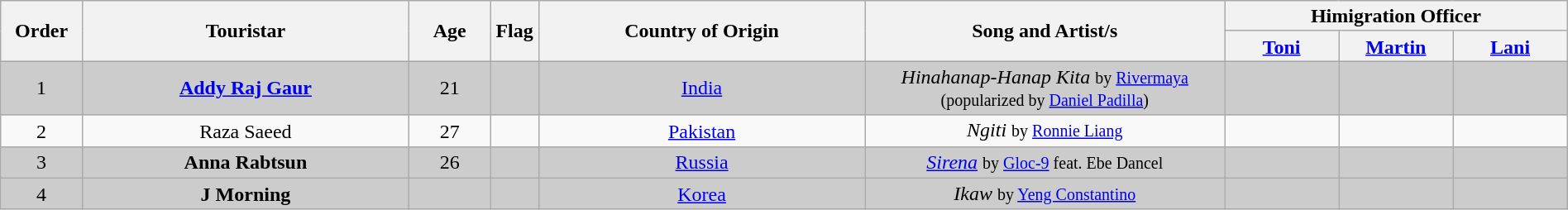<table class="wikitable" style="text-align:center; line-height:17px; width:100%;">
<tr>
<th scope="col" rowspan="2" width="05%">Order</th>
<th scope="col" rowspan="2" width="20%">Touristar</th>
<th scope="col" rowspan="2" width="05%">Age</th>
<th scope="col" rowspan="2" width="02%">Flag</th>
<th scope="col" rowspan="2" width="20%">Country of Origin</th>
<th scope="col" rowspan="2" width="22%">Song and Artist/s</th>
<th scope="col" colspan="3" width="28%">Himigration Officer</th>
</tr>
<tr>
<th width="07%"><a href='#'>Toni</a></th>
<th width="07%"><a href='#'>Martin</a></th>
<th width="07%"><a href='#'>Lani</a></th>
</tr>
<tr style="background:#CCCCCC;">
<td>1</td>
<td><strong><a href='#'>Addy Raj Gaur</a></strong></td>
<td>21</td>
<td></td>
<td><a href='#'>India</a></td>
<td><em>Hinahanap-Hanap Kita</em> <small>by <a href='#'>Rivermaya</a> (popularized by <a href='#'>Daniel Padilla</a>)</small></td>
<td></td>
<td></td>
<td></td>
</tr>
<tr>
<td>2</td>
<td>Raza Saeed</td>
<td>27</td>
<td></td>
<td><a href='#'>Pakistan</a></td>
<td><em>Ngiti</em> <small>by <a href='#'>Ronnie Liang</a></small></td>
<td></td>
<td></td>
<td></td>
</tr>
<tr style="background:#CCCCCC;">
<td>3</td>
<td><strong>Anna Rabtsun</strong></td>
<td>26</td>
<td></td>
<td><a href='#'>Russia</a></td>
<td><em><a href='#'>Sirena</a></em> <small>by <a href='#'>Gloc-9</a> feat. Ebe Dancel</small></td>
<td></td>
<td></td>
<td></td>
</tr>
<tr style="background:#CCCCCC;">
<td>4</td>
<td><strong>J Morning</strong></td>
<td></td>
<td></td>
<td><a href='#'>Korea</a></td>
<td><em>Ikaw</em> <small>by <a href='#'>Yeng Constantino</a></small></td>
<td></td>
<td></td>
<td></td>
</tr>
</table>
